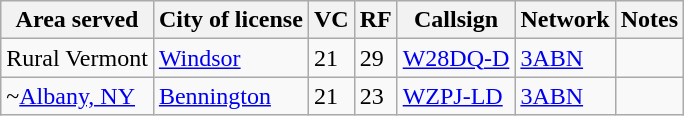<table class="sortable wikitable" style="margin: 1em 1em 1em 0; background: #f9f9f9;">
<tr>
<th>Area served</th>
<th>City of license</th>
<th>VC</th>
<th>RF</th>
<th>Callsign</th>
<th>Network</th>
<th class="unsortable">Notes</th>
</tr>
<tr style="vertical-align: top; text-align: left;">
<td>Rural Vermont</td>
<td><a href='#'>Windsor</a></td>
<td>21</td>
<td>29</td>
<td><a href='#'>W28DQ-D</a></td>
<td><a href='#'>3ABN</a></td>
<td></td>
</tr>
<tr style="vertical-align: top; text-align: left;">
<td>~<a href='#'>Albany, NY</a></td>
<td><a href='#'>Bennington</a></td>
<td>21</td>
<td>23</td>
<td><a href='#'>WZPJ-LD</a></td>
<td><a href='#'>3ABN</a></td>
<td></td>
</tr>
</table>
